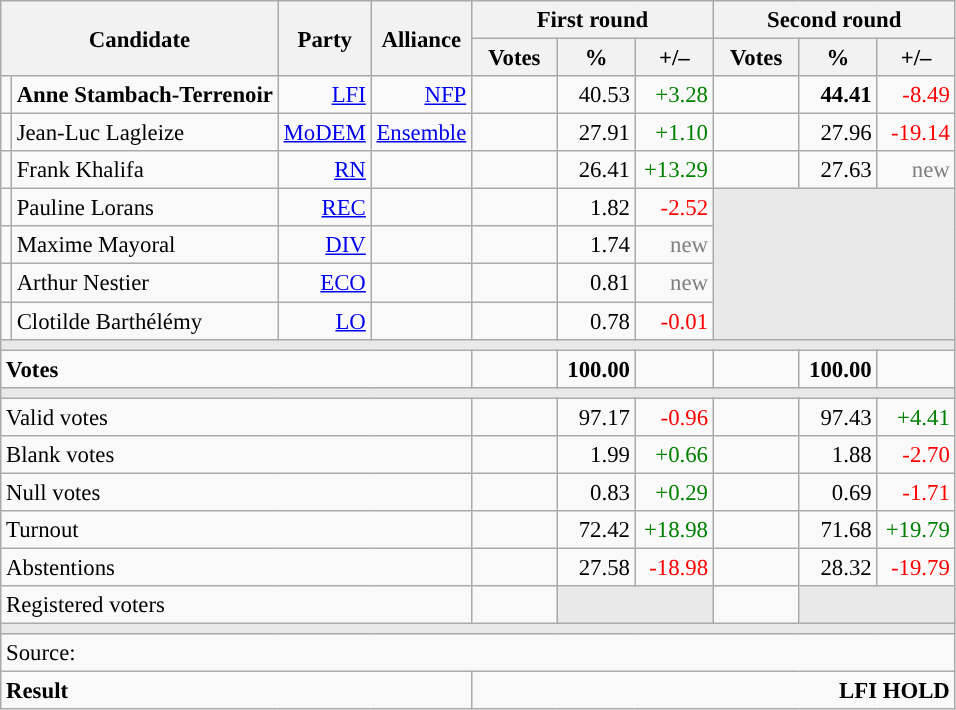<table class="wikitable" style="text-align:right;font-size:95%;">
<tr>
<th rowspan="2" colspan="2">Candidate</th>
<th colspan="1" rowspan="2">Party</th>
<th colspan="1" rowspan="2">Alliance</th>
<th colspan="3">First round</th>
<th colspan="3">Second round</th>
</tr>
<tr>
<th style="width:50px;">Votes</th>
<th style="width:45px;">%</th>
<th style="width:45px;">+/–</th>
<th style="width:50px;">Votes</th>
<th style="width:45px;">%</th>
<th style="width:45px;">+/–</th>
</tr>
<tr>
<td style="color:inherit;background:"></td>
<td style="text-align:left;"><strong>Anne Stambach-Terrenoir</strong></td>
<td><a href='#'>LFI</a></td>
<td><a href='#'>NFP</a></td>
<td></td>
<td>40.53</td>
<td style="color:green;">+3.28</td>
<td><strong></strong></td>
<td><strong>44.41</strong></td>
<td style="color:red;">-8.49</td>
</tr>
<tr>
<td style="color:inherit;background:"></td>
<td style="text-align:left;">Jean-Luc Lagleize</td>
<td><a href='#'>MoDEM</a></td>
<td><a href='#'>Ensemble</a></td>
<td></td>
<td>27.91</td>
<td style="color:green;">+1.10</td>
<td></td>
<td>27.96</td>
<td style="color:red;">-19.14</td>
</tr>
<tr>
<td style="color:inherit;background:"></td>
<td style="text-align:left;">Frank Khalifa</td>
<td><a href='#'>RN</a></td>
<td></td>
<td></td>
<td>26.41</td>
<td style="color:green;">+13.29</td>
<td></td>
<td>27.63</td>
<td style="color:grey;">new</td>
</tr>
<tr>
<td style="color:inherit;background:"></td>
<td style="text-align:left;">Pauline Lorans</td>
<td><a href='#'>REC</a></td>
<td></td>
<td></td>
<td>1.82</td>
<td style="color:red;">-2.52</td>
<td colspan="3" rowspan="4" style="background:#E9E9E9;"></td>
</tr>
<tr>
<td style="color:inherit;background:"></td>
<td style="text-align:left;">Maxime Mayoral</td>
<td><a href='#'>DIV</a></td>
<td></td>
<td></td>
<td>1.74</td>
<td style="color:grey;">new</td>
</tr>
<tr>
<td style="color:inherit;background:"></td>
<td style="text-align:left;">Arthur Nestier</td>
<td><a href='#'>ECO</a></td>
<td></td>
<td></td>
<td>0.81</td>
<td style="color:grey;">new</td>
</tr>
<tr>
<td style="color:inherit;background:"></td>
<td style="text-align:left;">Clotilde Barthélémy</td>
<td><a href='#'>LO</a></td>
<td></td>
<td></td>
<td>0.78</td>
<td style="color:red;">-0.01</td>
</tr>
<tr>
<td colspan="10" style="background:#E9E9E9;"></td>
</tr>
<tr style="font-weight:bold;">
<td colspan="4" style="text-align:left;">Votes</td>
<td></td>
<td>100.00</td>
<td></td>
<td></td>
<td>100.00</td>
<td></td>
</tr>
<tr>
<td colspan="10" style="background:#E9E9E9;"></td>
</tr>
<tr>
<td colspan="4" style="text-align:left;">Valid votes</td>
<td></td>
<td>97.17</td>
<td style="color:red;">-0.96</td>
<td></td>
<td>97.43</td>
<td style="color:green;">+4.41</td>
</tr>
<tr>
<td colspan="4" style="text-align:left;">Blank votes</td>
<td></td>
<td>1.99</td>
<td style="color:green;">+0.66</td>
<td></td>
<td>1.88</td>
<td style="color:red;">-2.70</td>
</tr>
<tr>
<td colspan="4" style="text-align:left;">Null votes</td>
<td></td>
<td>0.83</td>
<td style="color:green;">+0.29</td>
<td></td>
<td>0.69</td>
<td style="color:red;">-1.71</td>
</tr>
<tr>
<td colspan="4" style="text-align:left;">Turnout</td>
<td></td>
<td>72.42</td>
<td style="color:green;">+18.98</td>
<td></td>
<td>71.68</td>
<td style="color:green;">+19.79</td>
</tr>
<tr>
<td colspan="4" style="text-align:left;">Abstentions</td>
<td></td>
<td>27.58</td>
<td style="color:red;">-18.98</td>
<td></td>
<td>28.32</td>
<td style="color:red;">-19.79</td>
</tr>
<tr>
<td colspan="4" style="text-align:left;">Registered voters</td>
<td></td>
<td colspan="2" style="background:#E9E9E9;"></td>
<td></td>
<td colspan="2" style="background:#E9E9E9;"></td>
</tr>
<tr>
<td colspan="10" style="background:#E9E9E9;"></td>
</tr>
<tr>
<td colspan="10" style="text-align:left;">Source: </td>
</tr>
<tr style="font-weight:bold">
<td colspan="4" style="text-align:left;">Result</td>
<td colspan="6" style="background-color:">LFI HOLD</td>
</tr>
</table>
